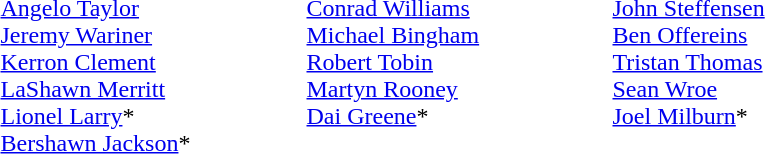<table>
<tr>
<td width=200 valign=top><em></em><br><a href='#'>Angelo Taylor</a><br><a href='#'>Jeremy Wariner</a><br><a href='#'>Kerron Clement</a><br><a href='#'>LaShawn Merritt</a><br><a href='#'>Lionel Larry</a>*<br><a href='#'>Bershawn Jackson</a>*</td>
<td width=200 valign=top><em></em><br><a href='#'>Conrad Williams</a><br><a href='#'>Michael Bingham</a><br><a href='#'>Robert Tobin</a><br><a href='#'>Martyn Rooney</a><br><a href='#'>Dai Greene</a>*</td>
<td width=200 valign=top><em></em><br><a href='#'>John Steffensen</a><br><a href='#'>Ben Offereins</a><br><a href='#'>Tristan Thomas</a><br><a href='#'>Sean Wroe</a><br><a href='#'>Joel Milburn</a>*</td>
</tr>
</table>
